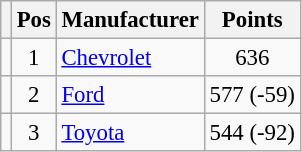<table class="wikitable" style="font-size: 95%;">
<tr>
<th></th>
<th>Pos</th>
<th>Manufacturer</th>
<th>Points</th>
</tr>
<tr>
<td align="left"></td>
<td style="text-align:center;">1</td>
<td><a href='#'>Chevrolet</a></td>
<td style="text-align:center;">636</td>
</tr>
<tr>
<td align="left"></td>
<td style="text-align:center;">2</td>
<td><a href='#'>Ford</a></td>
<td style="text-align:center;">577 (-59)</td>
</tr>
<tr>
<td align="left"></td>
<td style="text-align:center;">3</td>
<td><a href='#'>Toyota</a></td>
<td style="text-align:center;">544 (-92)</td>
</tr>
</table>
